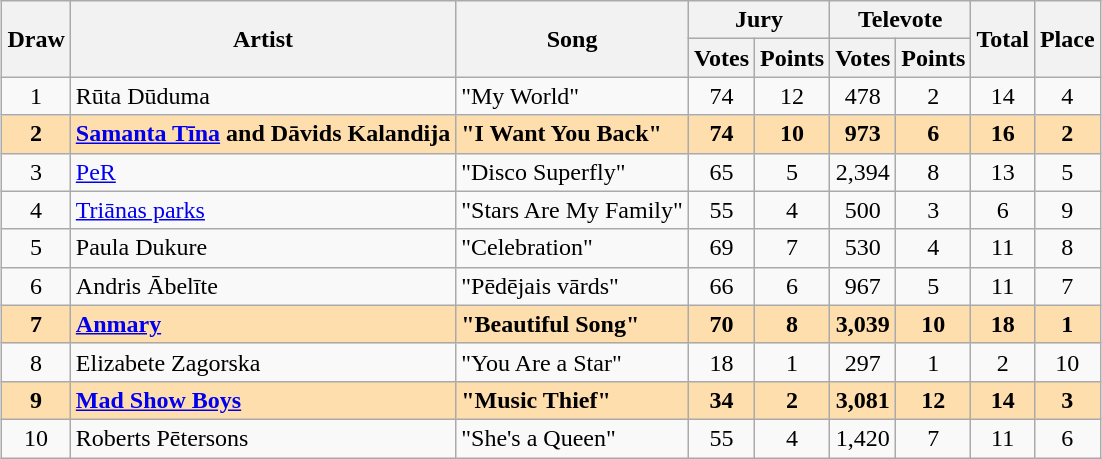<table class="sortable wikitable" style="margin: 1em auto 1em auto; text-align:center;">
<tr>
<th rowspan="2">Draw</th>
<th rowspan="2">Artist</th>
<th rowspan="2">Song</th>
<th colspan="2">Jury</th>
<th colspan="2">Televote</th>
<th rowspan="2">Total</th>
<th rowspan="2">Place</th>
</tr>
<tr>
<th>Votes</th>
<th>Points</th>
<th>Votes</th>
<th>Points</th>
</tr>
<tr>
<td>1</td>
<td align="left">Rūta Dūduma</td>
<td align="left">"My World"</td>
<td>74</td>
<td>12</td>
<td>478</td>
<td>2</td>
<td>14</td>
<td>4</td>
</tr>
<tr style="font-weight:bold; background:navajowhite;">
<td>2</td>
<td align="left"><a href='#'>Samanta Tīna</a> and Dāvids Kalandija</td>
<td align="left">"I Want You Back"</td>
<td>74</td>
<td>10</td>
<td>973</td>
<td>6</td>
<td>16</td>
<td>2</td>
</tr>
<tr>
<td>3</td>
<td align="left"><a href='#'>PeR</a></td>
<td align="left">"Disco Superfly"</td>
<td>65</td>
<td>5</td>
<td>2,394</td>
<td>8</td>
<td>13</td>
<td>5</td>
</tr>
<tr>
<td>4</td>
<td align="left"><a href='#'>Triānas parks</a></td>
<td align="left">"Stars Are My Family"</td>
<td>55</td>
<td>4</td>
<td>500</td>
<td>3</td>
<td>6</td>
<td>9</td>
</tr>
<tr>
<td>5</td>
<td align="left">Paula Dukure</td>
<td align="left">"Celebration"</td>
<td>69</td>
<td>7</td>
<td>530</td>
<td>4</td>
<td>11</td>
<td>8</td>
</tr>
<tr>
<td>6</td>
<td align="left">Andris Ābelīte</td>
<td align="left">"Pēdējais vārds"</td>
<td>66</td>
<td>6</td>
<td>967</td>
<td>5</td>
<td>11</td>
<td>7</td>
</tr>
<tr style="font-weight:bold; background:navajowhite;">
<td>7</td>
<td align="left"><a href='#'>Anmary</a></td>
<td align="left">"Beautiful Song"</td>
<td>70</td>
<td>8</td>
<td>3,039</td>
<td>10</td>
<td>18</td>
<td>1</td>
</tr>
<tr>
<td>8</td>
<td align="left">Elizabete Zagorska</td>
<td align="left">"You Are a Star"</td>
<td>18</td>
<td>1</td>
<td>297</td>
<td>1</td>
<td>2</td>
<td>10</td>
</tr>
<tr style="font-weight:bold; background:navajowhite;">
<td>9</td>
<td align="left"><a href='#'>Mad Show Boys</a></td>
<td align="left">"Music Thief"</td>
<td>34</td>
<td>2</td>
<td>3,081</td>
<td>12</td>
<td>14</td>
<td>3</td>
</tr>
<tr>
<td>10</td>
<td align="left">Roberts Pētersons</td>
<td align="left">"She's a Queen"</td>
<td>55</td>
<td>4</td>
<td>1,420</td>
<td>7</td>
<td>11</td>
<td>6</td>
</tr>
</table>
